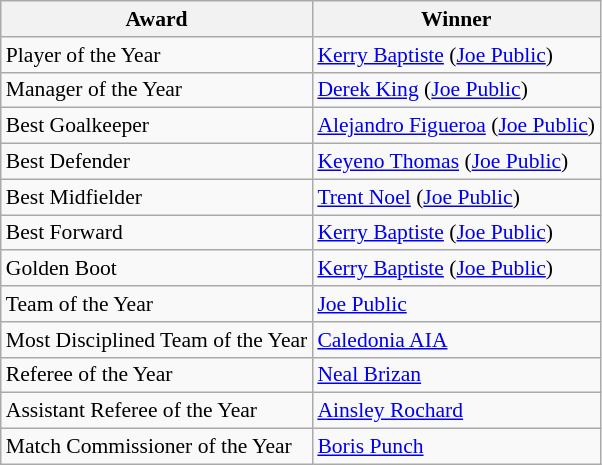<table class="wikitable" style="font-size:90%;">
<tr>
<th rowspan="1">Award</th>
<th rowspan="1">Winner</th>
</tr>
<tr>
<td>Player of the Year</td>
<td> <a href='#'>Kerry Baptiste</a> (<a href='#'>Joe Public</a>)</td>
</tr>
<tr>
<td>Manager of the Year</td>
<td> <a href='#'>Derek King</a> (<a href='#'>Joe Public</a>)</td>
</tr>
<tr>
<td>Best Goalkeeper</td>
<td> <a href='#'>Alejandro Figueroa</a> (<a href='#'>Joe Public</a>)</td>
</tr>
<tr>
<td>Best Defender</td>
<td> <a href='#'>Keyeno Thomas</a> (<a href='#'>Joe Public</a>)</td>
</tr>
<tr>
<td>Best Midfielder</td>
<td> <a href='#'>Trent Noel</a> (<a href='#'>Joe Public</a>)</td>
</tr>
<tr>
<td>Best Forward</td>
<td> <a href='#'>Kerry Baptiste</a> (<a href='#'>Joe Public</a>)</td>
</tr>
<tr>
<td>Golden Boot</td>
<td> <a href='#'>Kerry Baptiste</a> (<a href='#'>Joe Public</a>)</td>
</tr>
<tr>
<td>Team of the Year</td>
<td><a href='#'>Joe Public</a></td>
</tr>
<tr>
<td>Most Disciplined Team of the Year</td>
<td><a href='#'>Caledonia AIA</a></td>
</tr>
<tr>
<td>Referee of the Year</td>
<td><a href='#'>Neal Brizan</a></td>
</tr>
<tr>
<td>Assistant Referee of the Year</td>
<td><a href='#'>Ainsley Rochard</a></td>
</tr>
<tr>
<td>Match Commissioner of the Year</td>
<td><a href='#'>Boris Punch</a></td>
</tr>
</table>
